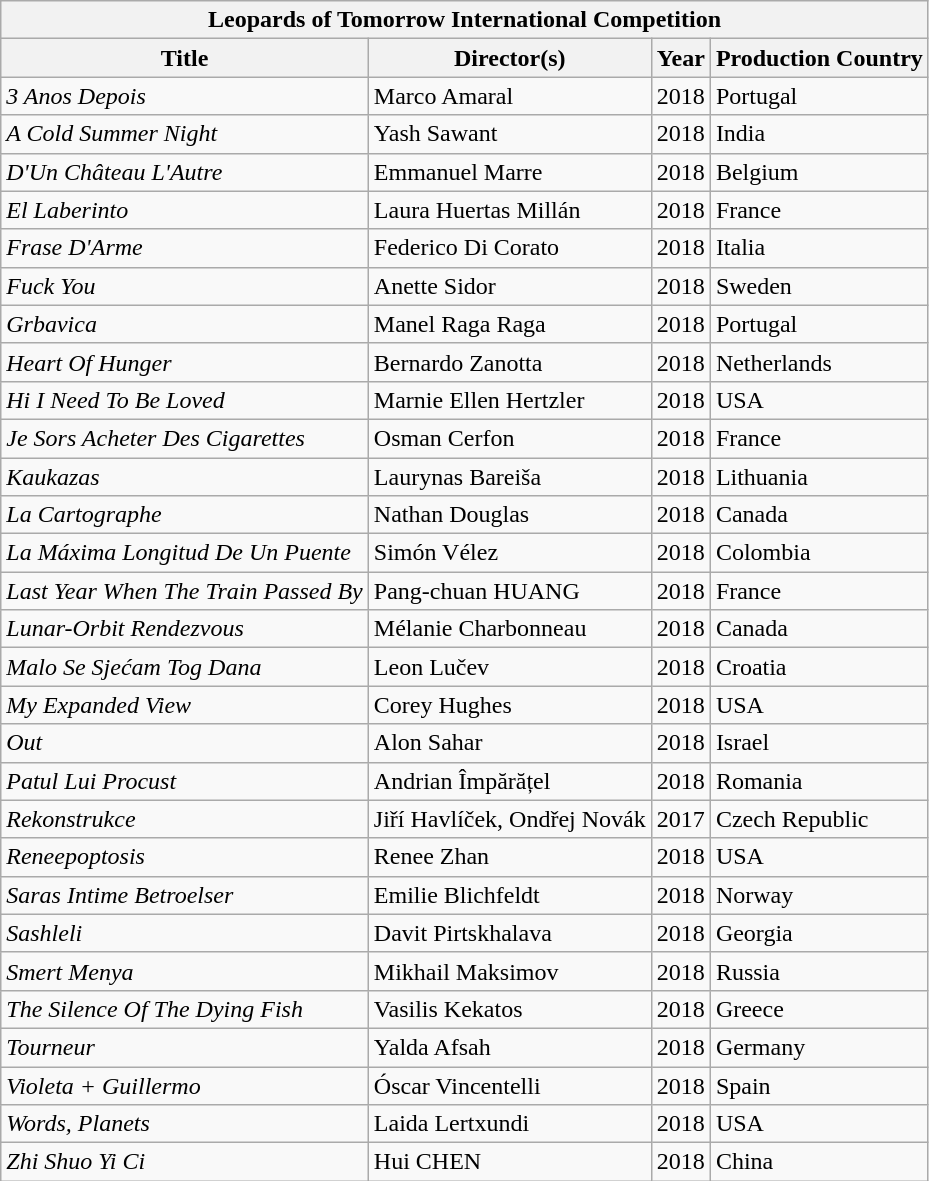<table class="wikitable">
<tr>
<th colspan="4">Leopards of Tomorrow International Competition</th>
</tr>
<tr>
<th>Title</th>
<th>Director(s)</th>
<th>Year</th>
<th>Production Country</th>
</tr>
<tr>
<td><em>3 Anos Depois</em></td>
<td>Marco Amaral</td>
<td>2018</td>
<td>Portugal</td>
</tr>
<tr>
<td><em>A Cold Summer Night</em></td>
<td>Yash Sawant</td>
<td>2018</td>
<td>India</td>
</tr>
<tr>
<td><em>D'Un Château L'Autre</em></td>
<td>Emmanuel Marre</td>
<td>2018</td>
<td>Belgium</td>
</tr>
<tr>
<td><em>El Laberinto</em></td>
<td>Laura Huertas Millán</td>
<td>2018</td>
<td>France</td>
</tr>
<tr>
<td><em>Frase D'Arme</em></td>
<td>Federico Di Corato</td>
<td>2018</td>
<td>Italia</td>
</tr>
<tr>
<td><em>Fuck You</em></td>
<td>Anette Sidor</td>
<td>2018</td>
<td>Sweden</td>
</tr>
<tr>
<td><em>Grbavica</em></td>
<td>Manel Raga Raga</td>
<td>2018</td>
<td>Portugal</td>
</tr>
<tr>
<td><em>Heart Of Hunger</em></td>
<td>Bernardo Zanotta</td>
<td>2018</td>
<td>Netherlands</td>
</tr>
<tr>
<td><em>Hi I Need To Be Loved</em></td>
<td>Marnie Ellen Hertzler</td>
<td>2018</td>
<td>USA</td>
</tr>
<tr>
<td><em>Je Sors Acheter Des Cigarettes</em></td>
<td>Osman Cerfon</td>
<td>2018</td>
<td>France</td>
</tr>
<tr>
<td><em>Kaukazas</em></td>
<td>Laurynas Bareiša</td>
<td>2018</td>
<td>Lithuania</td>
</tr>
<tr>
<td><em>La Cartographe</em></td>
<td>Nathan Douglas</td>
<td>2018</td>
<td>Canada</td>
</tr>
<tr>
<td><em>La Máxima Longitud De Un Puente</em></td>
<td>Simón Vélez</td>
<td>2018</td>
<td>Colombia</td>
</tr>
<tr>
<td><em>Last Year When The Train Passed By</em></td>
<td>Pang-chuan HUANG</td>
<td>2018</td>
<td>France</td>
</tr>
<tr>
<td><em>Lunar-Orbit Rendezvous</em></td>
<td>Mélanie Charbonneau</td>
<td>2018</td>
<td>Canada</td>
</tr>
<tr>
<td><em>Malo Se Sjećam Tog Dana</em></td>
<td>Leon Lučev</td>
<td>2018</td>
<td>Croatia</td>
</tr>
<tr>
<td><em>My Expanded View</em></td>
<td>Corey Hughes</td>
<td>2018</td>
<td>USA</td>
</tr>
<tr>
<td><em>Out</em></td>
<td>Alon Sahar</td>
<td>2018</td>
<td>Israel</td>
</tr>
<tr>
<td><em>Patul Lui Procust</em></td>
<td>Andrian Împărățel</td>
<td>2018</td>
<td>Romania</td>
</tr>
<tr>
<td><em>Rekonstrukce</em></td>
<td>Jiří Havlíček, Ondřej Novák</td>
<td>2017</td>
<td>Czech Republic</td>
</tr>
<tr>
<td><em>Reneepoptosis</em></td>
<td>Renee Zhan</td>
<td>2018</td>
<td>USA</td>
</tr>
<tr>
<td><em>Saras Intime Betroelser</em></td>
<td>Emilie Blichfeldt</td>
<td>2018</td>
<td>Norway</td>
</tr>
<tr>
<td><em>Sashleli</em></td>
<td>Davit Pirtskhalava</td>
<td>2018</td>
<td>Georgia</td>
</tr>
<tr>
<td><em>Smert Menya</em></td>
<td>Mikhail Maksimov</td>
<td>2018</td>
<td>Russia</td>
</tr>
<tr>
<td><em>The Silence Of The Dying Fish</em></td>
<td>Vasilis Kekatos</td>
<td>2018</td>
<td>Greece</td>
</tr>
<tr>
<td><em>Tourneur</em></td>
<td>Yalda Afsah</td>
<td>2018</td>
<td>Germany</td>
</tr>
<tr>
<td><em>Violeta + Guillermo</em></td>
<td>Óscar Vincentelli</td>
<td>2018</td>
<td>Spain</td>
</tr>
<tr>
<td><em>Words, Planets</em></td>
<td>Laida Lertxundi</td>
<td>2018</td>
<td>USA</td>
</tr>
<tr>
<td><em>Zhi Shuo Yi Ci</em></td>
<td>Hui CHEN</td>
<td>2018</td>
<td>China</td>
</tr>
</table>
